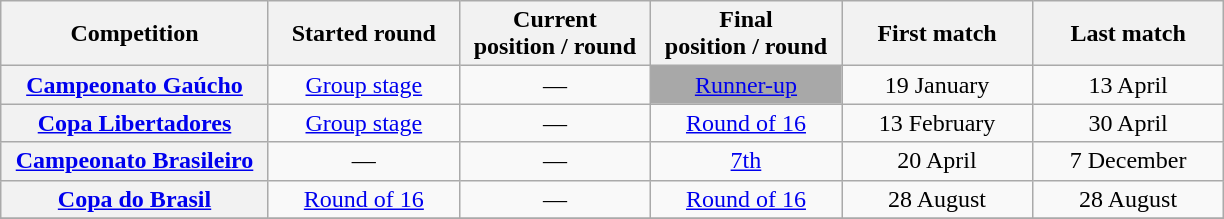<table class="wikitable">
<tr>
<th " width="171">Competition</th>
<th " width="120">Started round</th>
<th " width="120">Current<br>position / round</th>
<th " width="120">Final<br>position / round</th>
<th " width="120">First match</th>
<th " width="120">Last match</th>
</tr>
<tr>
<th><a href='#'>Campeonato Gaúcho</a></th>
<td align="center"><a href='#'>Group stage</a></td>
<td align="center">—</td>
<td style="background:#A8A8A8; color:white;" align="center"><a href='#'>Runner-up</a></td>
<td align="center">19 January</td>
<td align="center">13 April</td>
</tr>
<tr>
<th><a href='#'>Copa Libertadores</a></th>
<td align="center"><a href='#'>Group stage</a></td>
<td align="center">—</td>
<td align="center"><a href='#'>Round of 16</a></td>
<td align="center">13 February</td>
<td align="center">30 April</td>
</tr>
<tr>
<th><a href='#'>Campeonato Brasileiro</a></th>
<td align="center">—</td>
<td align="center">—</td>
<td align="center"><a href='#'>7th</a></td>
<td align="center">20 April</td>
<td align="center">7 December</td>
</tr>
<tr>
<th><a href='#'>Copa do Brasil</a></th>
<td align="center"><a href='#'>Round of 16</a></td>
<td align="center">—</td>
<td align="center"><a href='#'>Round of 16</a></td>
<td align="center">28 August</td>
<td align="center">28 August</td>
</tr>
<tr>
</tr>
</table>
